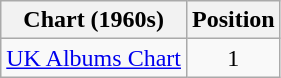<table class="wikitable" style="text-align:center;">
<tr>
<th>Chart (1960s)</th>
<th>Position</th>
</tr>
<tr>
<td align="left"><a href='#'>UK Albums Chart</a></td>
<td>1</td>
</tr>
</table>
